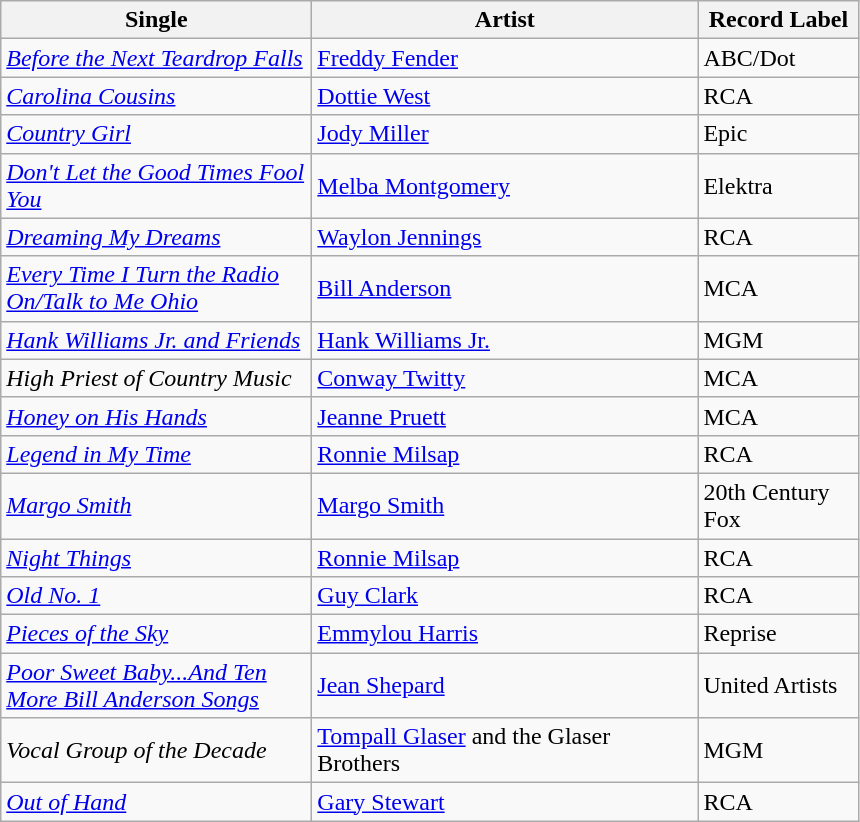<table class="wikitable sortable">
<tr>
<th width="200">Single</th>
<th width="250">Artist</th>
<th width="100">Record Label</th>
</tr>
<tr>
<td><em><a href='#'>Before the Next Teardrop Falls</a></em></td>
<td><a href='#'>Freddy Fender</a></td>
<td>ABC/Dot</td>
</tr>
<tr>
<td><em><a href='#'>Carolina Cousins</a></em></td>
<td><a href='#'>Dottie West</a></td>
<td>RCA</td>
</tr>
<tr>
<td><em><a href='#'>Country Girl</a></em></td>
<td><a href='#'>Jody Miller</a></td>
<td>Epic</td>
</tr>
<tr>
<td><em><a href='#'>Don't Let the Good Times Fool You</a></em></td>
<td><a href='#'>Melba Montgomery</a></td>
<td>Elektra</td>
</tr>
<tr>
<td><em><a href='#'>Dreaming My Dreams</a></em></td>
<td><a href='#'>Waylon Jennings</a></td>
<td>RCA</td>
</tr>
<tr>
<td><em><a href='#'>Every Time I Turn the Radio On/Talk to Me Ohio</a></em></td>
<td><a href='#'>Bill Anderson</a></td>
<td>MCA</td>
</tr>
<tr>
<td><em><a href='#'>Hank Williams Jr. and Friends</a></em></td>
<td><a href='#'>Hank Williams Jr.</a></td>
<td>MGM</td>
</tr>
<tr>
<td><em>High Priest of Country Music</em></td>
<td><a href='#'>Conway Twitty</a></td>
<td>MCA</td>
</tr>
<tr>
<td><em><a href='#'>Honey on His Hands</a></em></td>
<td><a href='#'>Jeanne Pruett</a></td>
<td>MCA</td>
</tr>
<tr>
<td><em><a href='#'>Legend in My Time</a></em></td>
<td><a href='#'>Ronnie Milsap</a></td>
<td>RCA</td>
</tr>
<tr>
<td><em><a href='#'>Margo Smith</a></em></td>
<td><a href='#'>Margo Smith</a></td>
<td>20th Century Fox</td>
</tr>
<tr>
<td><em><a href='#'>Night Things</a></em></td>
<td><a href='#'>Ronnie Milsap</a></td>
<td>RCA</td>
</tr>
<tr>
<td><em><a href='#'>Old No. 1</a></em></td>
<td><a href='#'>Guy Clark</a></td>
<td>RCA</td>
</tr>
<tr>
<td><em><a href='#'>Pieces of the Sky</a></em></td>
<td><a href='#'>Emmylou Harris</a></td>
<td>Reprise</td>
</tr>
<tr>
<td><em><a href='#'>Poor Sweet Baby...And Ten More Bill Anderson Songs</a></em></td>
<td><a href='#'>Jean Shepard</a></td>
<td>United Artists</td>
</tr>
<tr>
<td><em>Vocal Group of the Decade</em></td>
<td><a href='#'>Tompall Glaser</a> and the Glaser Brothers</td>
<td>MGM</td>
</tr>
<tr>
<td><em><a href='#'>Out of Hand</a></em></td>
<td><a href='#'>Gary Stewart</a></td>
<td>RCA</td>
</tr>
</table>
